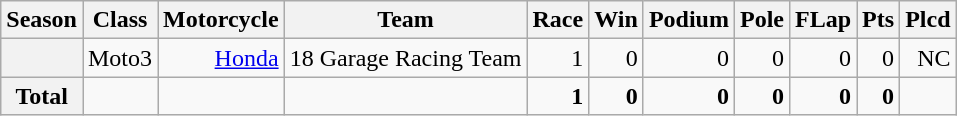<table class="wikitable" style=text-align:right>
<tr>
<th>Season</th>
<th>Class</th>
<th>Motorcycle</th>
<th>Team</th>
<th>Race</th>
<th>Win</th>
<th>Podium</th>
<th>Pole</th>
<th>FLap</th>
<th>Pts</th>
<th>Plcd</th>
</tr>
<tr>
<th></th>
<td>Moto3</td>
<td><a href='#'>Honda</a></td>
<td>18 Garage Racing Team</td>
<td>1</td>
<td>0</td>
<td>0</td>
<td>0</td>
<td>0</td>
<td>0</td>
<td>NC</td>
</tr>
<tr>
<th>Total</th>
<td></td>
<td></td>
<td></td>
<td><strong>1</strong></td>
<td><strong>0</strong></td>
<td><strong>0</strong></td>
<td><strong>0</strong></td>
<td><strong>0</strong></td>
<td><strong>0</strong></td>
<td></td>
</tr>
</table>
